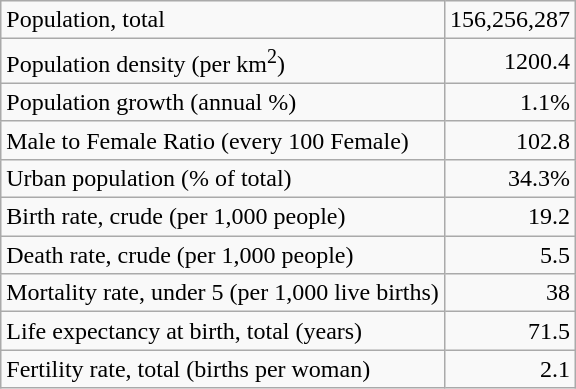<table class="wikitable">
<tr>
<td>Population, total</td>
<td style="text-align: right;">156,256,287</td>
</tr>
<tr>
<td>Population density (per km<sup>2</sup>)</td>
<td style="text-align: right;">1200.4</td>
</tr>
<tr>
<td>Population growth (annual %)</td>
<td style="text-align: right;">1.1%</td>
</tr>
<tr>
<td>Male to Female Ratio (every 100 Female)</td>
<td style="text-align: right;">102.8</td>
</tr>
<tr>
<td>Urban population (% of total)</td>
<td style="text-align: right;">34.3%</td>
</tr>
<tr>
<td>Birth rate, crude (per 1,000 people)</td>
<td style="text-align: right;">19.2</td>
</tr>
<tr>
<td>Death rate, crude (per 1,000 people)</td>
<td style="text-align: right;">5.5</td>
</tr>
<tr>
<td>Mortality rate, under 5 (per 1,000 live births)</td>
<td style="text-align: right;">38</td>
</tr>
<tr>
<td>Life expectancy at birth, total (years)</td>
<td style="text-align: right;">71.5</td>
</tr>
<tr>
<td>Fertility rate, total (births per woman)</td>
<td style="text-align: right;">2.1</td>
</tr>
</table>
